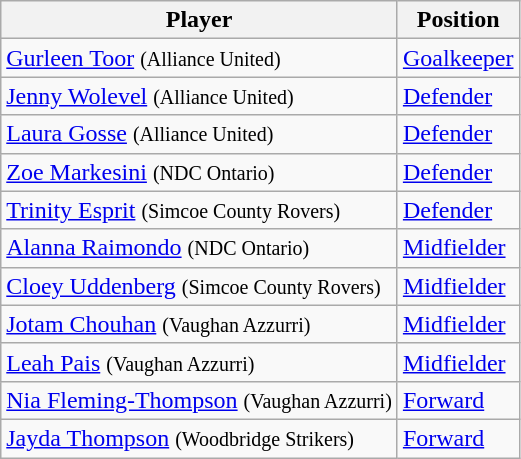<table class="wikitable">
<tr>
<th>Player</th>
<th>Position</th>
</tr>
<tr>
<td><a href='#'>Gurleen Toor</a> <small>(Alliance United)</small></td>
<td><a href='#'>Goalkeeper</a></td>
</tr>
<tr>
<td><a href='#'>Jenny Wolevel</a> <small>(Alliance United)</small></td>
<td><a href='#'>Defender</a></td>
</tr>
<tr>
<td><a href='#'>Laura Gosse</a> <small>(Alliance United)</small></td>
<td><a href='#'>Defender</a></td>
</tr>
<tr>
<td><a href='#'>Zoe Markesini</a> <small>(NDC Ontario)</small></td>
<td><a href='#'>Defender</a></td>
</tr>
<tr>
<td><a href='#'>Trinity Esprit</a> <small>(Simcoe County Rovers)</small></td>
<td><a href='#'>Defender</a></td>
</tr>
<tr>
<td><a href='#'>Alanna Raimondo</a> <small>(NDC Ontario)</small></td>
<td><a href='#'>Midfielder</a></td>
</tr>
<tr>
<td><a href='#'>Cloey Uddenberg</a> <small>(Simcoe County Rovers)</small></td>
<td><a href='#'>Midfielder</a></td>
</tr>
<tr>
<td><a href='#'>Jotam Chouhan</a> <small>(Vaughan Azzurri)</small></td>
<td><a href='#'>Midfielder</a></td>
</tr>
<tr>
<td><a href='#'>Leah Pais</a> <small>(Vaughan Azzurri)</small></td>
<td><a href='#'>Midfielder</a></td>
</tr>
<tr>
<td><a href='#'>Nia Fleming-Thompson</a> <small>(Vaughan Azzurri)</small></td>
<td><a href='#'>Forward</a></td>
</tr>
<tr>
<td><a href='#'>Jayda Thompson</a> <small>(Woodbridge Strikers)</small></td>
<td><a href='#'>Forward</a></td>
</tr>
</table>
